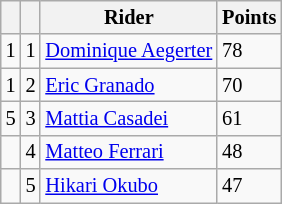<table class="wikitable" style="font-size: 85%;">
<tr>
<th></th>
<th></th>
<th>Rider</th>
<th>Points</th>
</tr>
<tr>
<td> 1</td>
<td align=center>1</td>
<td> <a href='#'>Dominique Aegerter</a></td>
<td align=left>78</td>
</tr>
<tr>
<td> 1</td>
<td align=center>2</td>
<td> <a href='#'>Eric Granado</a></td>
<td align=left>70</td>
</tr>
<tr>
<td> 5</td>
<td align=center>3</td>
<td> <a href='#'>Mattia Casadei</a></td>
<td align=left>61</td>
</tr>
<tr>
<td></td>
<td align=center>4</td>
<td> <a href='#'>Matteo Ferrari</a></td>
<td align=left>48</td>
</tr>
<tr>
<td></td>
<td align=center>5</td>
<td> <a href='#'>Hikari Okubo</a></td>
<td align=left>47</td>
</tr>
</table>
